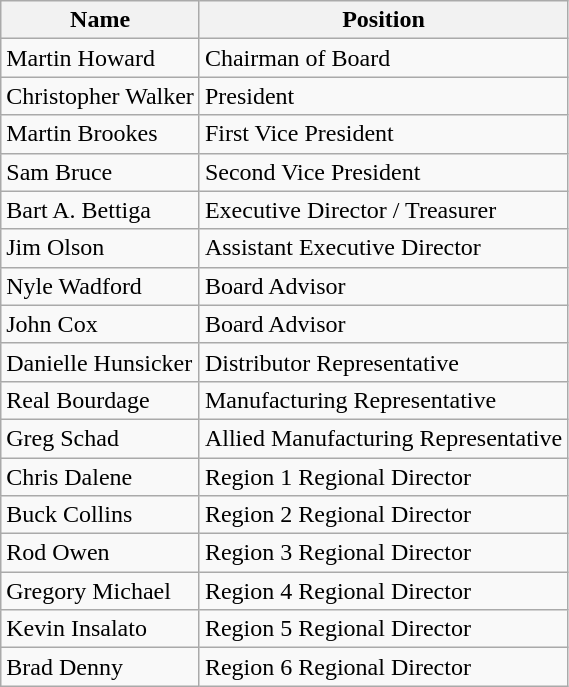<table class="wikitable">
<tr>
<th>Name</th>
<th>Position</th>
</tr>
<tr>
<td>Martin Howard</td>
<td>Chairman of Board</td>
</tr>
<tr>
<td>Christopher Walker</td>
<td>President</td>
</tr>
<tr>
<td>Martin Brookes</td>
<td>First Vice President</td>
</tr>
<tr>
<td>Sam Bruce</td>
<td>Second Vice President</td>
</tr>
<tr>
<td>Bart A. Bettiga</td>
<td>Executive Director / Treasurer</td>
</tr>
<tr>
<td>Jim Olson</td>
<td>Assistant Executive Director</td>
</tr>
<tr>
<td>Nyle Wadford</td>
<td>Board Advisor</td>
</tr>
<tr>
<td>John Cox</td>
<td>Board Advisor</td>
</tr>
<tr>
<td>Danielle Hunsicker</td>
<td>Distributor Representative</td>
</tr>
<tr>
<td>Real Bourdage</td>
<td>Manufacturing Representative</td>
</tr>
<tr>
<td>Greg Schad</td>
<td>Allied Manufacturing Representative</td>
</tr>
<tr>
<td>Chris Dalene</td>
<td>Region 1 Regional Director</td>
</tr>
<tr>
<td>Buck Collins</td>
<td>Region 2 Regional Director</td>
</tr>
<tr>
<td>Rod Owen</td>
<td>Region 3 Regional Director</td>
</tr>
<tr>
<td>Gregory Michael</td>
<td>Region 4 Regional Director</td>
</tr>
<tr>
<td>Kevin Insalato</td>
<td>Region 5 Regional Director</td>
</tr>
<tr>
<td>Brad Denny</td>
<td>Region 6 Regional Director</td>
</tr>
</table>
